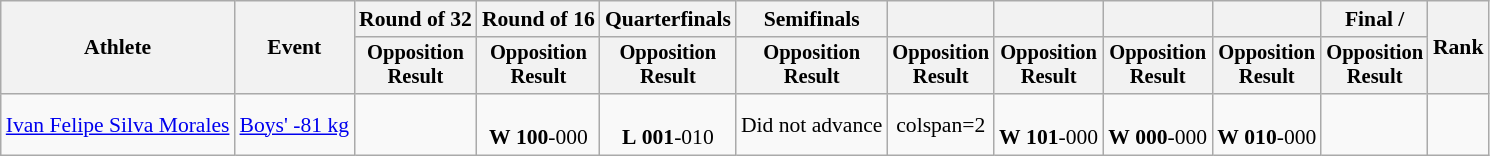<table class="wikitable" style="font-size:90%">
<tr>
<th rowspan="2">Athlete</th>
<th rowspan="2">Event</th>
<th>Round of 32</th>
<th>Round of 16</th>
<th>Quarterfinals</th>
<th>Semifinals</th>
<th></th>
<th></th>
<th></th>
<th></th>
<th>Final / </th>
<th rowspan=2>Rank</th>
</tr>
<tr style="font-size:95%">
<th>Opposition<br>Result</th>
<th>Opposition<br>Result</th>
<th>Opposition<br>Result</th>
<th>Opposition<br>Result</th>
<th>Opposition<br>Result</th>
<th>Opposition<br>Result</th>
<th>Opposition<br>Result</th>
<th>Opposition<br>Result</th>
<th>Opposition<br>Result</th>
</tr>
<tr align=center>
<td align=left><a href='#'>Ivan Felipe Silva Morales</a></td>
<td align=left><a href='#'>Boys' -81 kg</a></td>
<td></td>
<td><br><strong>W</strong> <strong>100</strong>-000</td>
<td><br><strong>L</strong> <strong>001</strong>-010</td>
<td>Did not advance</td>
<td>colspan=2 </td>
<td><br><strong>W</strong> <strong>101</strong>-000</td>
<td><br><strong>W</strong> <strong>000</strong>-000</td>
<td><br><strong>W</strong> <strong>010</strong>-000</td>
<td></td>
</tr>
</table>
